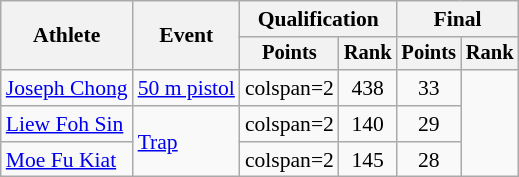<table class="wikitable" style="font-size:90%;">
<tr>
<th rowspan=2>Athlete</th>
<th rowspan=2>Event</th>
<th colspan=2>Qualification</th>
<th colspan=2>Final</th>
</tr>
<tr style="font-size:95%">
<th>Points</th>
<th>Rank</th>
<th>Points</th>
<th>Rank</th>
</tr>
<tr align=center>
<td align=left><a href='#'>Joseph Chong</a></td>
<td align=left><a href='#'>50 m pistol</a></td>
<td>colspan=2 </td>
<td>438</td>
<td>33</td>
</tr>
<tr align=center>
<td align=left><a href='#'>Liew Foh Sin</a></td>
<td align=left rowspan=2><a href='#'>Trap</a></td>
<td>colspan=2 </td>
<td>140</td>
<td>29</td>
</tr>
<tr align=center>
<td align=left><a href='#'>Moe Fu Kiat</a></td>
<td>colspan=2 </td>
<td>145</td>
<td>28</td>
</tr>
</table>
